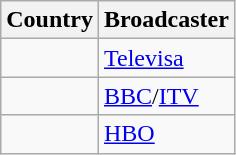<table class="wikitable">
<tr>
<th align=center>Country</th>
<th align=center>Broadcaster</th>
</tr>
<tr>
<td></td>
<td><a href='#'>Televisa</a></td>
</tr>
<tr>
<td></td>
<td><a href='#'>BBC</a>/<a href='#'>ITV</a></td>
</tr>
<tr>
<td></td>
<td><a href='#'>HBO</a></td>
</tr>
</table>
